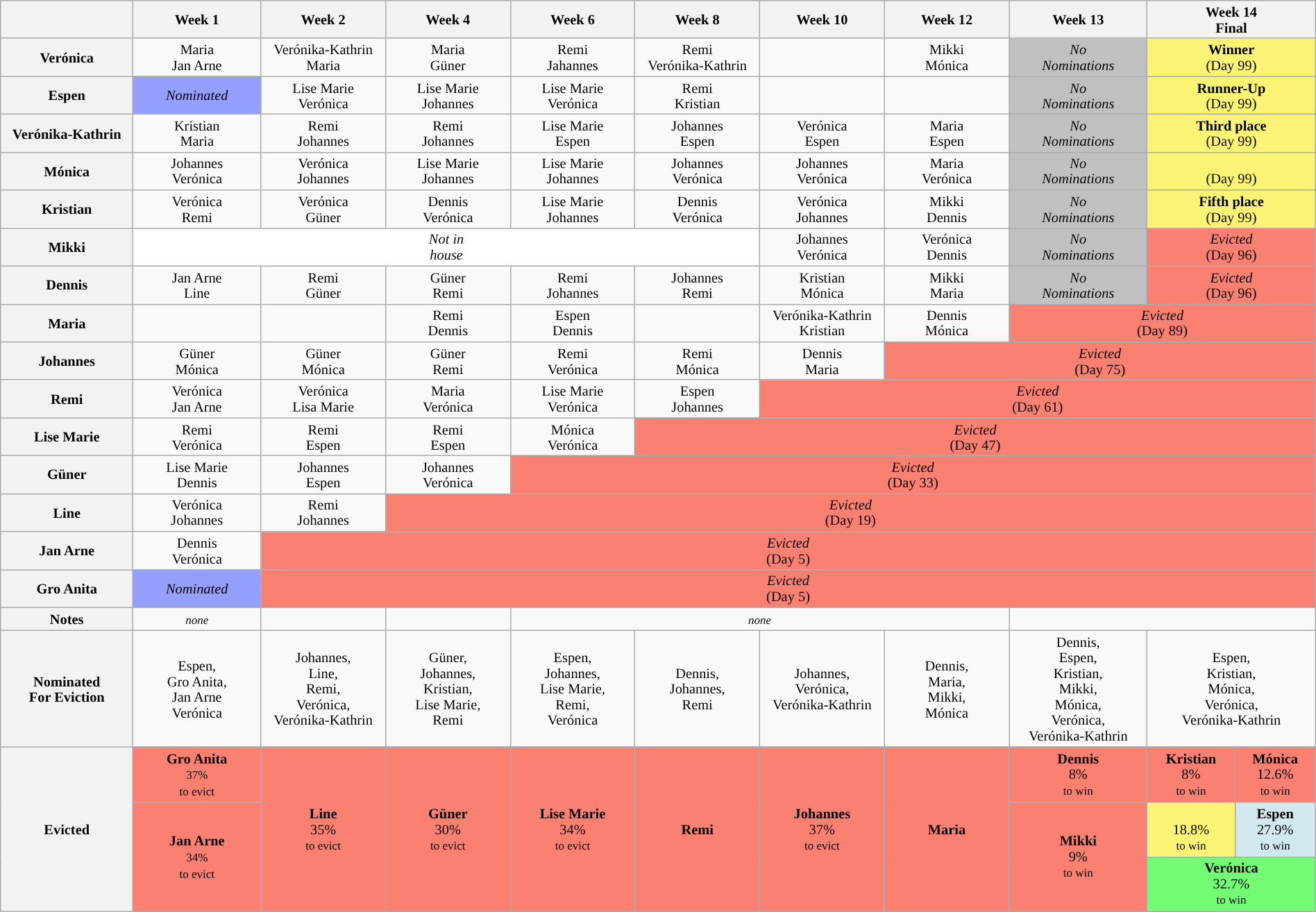<table class="wikitable" style="text-align:center; font-size:85%; line-height:15px; width:100%">
<tr>
<th style="width:5%"></th>
<th style="width:5%">Week 1</th>
<th style="width:5%">Week 2</th>
<th style="width:5%">Week 4</th>
<th style="width:5%">Week 6</th>
<th style="width:5%">Week 8</th>
<th style="width:5%">Week 10</th>
<th style="width:5%">Week 12</th>
<th style="width:5%">Week 13</th>
<th style="width:5%" colspan=2>Week 14<br>Final</th>
</tr>
<tr>
<th>Verónica</th>
<td>Maria<br>Jan Arne</td>
<td>Verónika-Kathrin<br>Maria</td>
<td>Maria<br>Güner</td>
<td>Remi<br>Jahannes</td>
<td>Remi<br>Verónika-Kathrin</td>
<td></td>
<td>Mikki<br>Mónica</td>
<td style="background:#C0C0C0"><em>No<br>Nominations</em></td>
<td colspan=2 style="background:#FBF373;"><strong>Winner</strong><br>(Day 99)</td>
</tr>
<tr>
<th>Espen</th>
<td style="background:#959FFD"><em>Nominated</em></td>
<td>Lise Marie<br>Verónica</td>
<td>Lise Marie<br>Johannes</td>
<td>Lise Marie<br>Verónica</td>
<td>Remi<br>Kristian</td>
<td></td>
<td></td>
<td style="background:#C0C0C0" style="background:#C0C0C0"><em>No<br>Nominations</em></td>
<td colspan=2 style="background:#FBF373;"><strong>Runner-Up</strong><br>(Day 99)</td>
</tr>
<tr>
<th>Verónika-Kathrin</th>
<td>Kristian<br>Maria</td>
<td>Remi<br>Johannes</td>
<td>Remi<br>Johannes</td>
<td>Lise Marie<br>Espen</td>
<td>Johannes<br>Espen</td>
<td>Verónica<br>Espen</td>
<td>Maria<br>Espen</td>
<td style="background:#C0C0C0"><em>No<br>Nominations</em></td>
<td colspan=2 style="background:#FBF373;"><strong>Third place</strong><br>(Day 99)</td>
</tr>
<tr>
<th>Mónica</th>
<td>Johannes<br>Verónica</td>
<td>Verónica<br>Johannes</td>
<td>Lise Marie<br>Johannes</td>
<td>Lise Marie<br>Johannes</td>
<td>Johannes<br>Verónica</td>
<td>Johannes<br>Verónica</td>
<td>Maria<br>Verónica</td>
<td style="background:#C0C0C0"><em>No<br>Nominations</em></td>
<td colspan=2 style="background:#FBF373;"><br>(Day 99)</td>
</tr>
<tr>
<th>Kristian</th>
<td>Verónica<br>Remi</td>
<td>Verónica<br>Güner</td>
<td>Dennis<br>Verónica</td>
<td>Lise Marie<br>Johannes</td>
<td>Dennis<br>Verónica</td>
<td>Verónica<br>Johannes</td>
<td>Mikki<br>Dennis</td>
<td style="background:#C0C0C0"><em>No<br>Nominations</em></td>
<td colspan=2 style="background:#FBF373;"><strong>Fifth place</strong><br>(Day 99)</td>
</tr>
<tr>
<th>Mikki</th>
<td style="background:#FFFFFF;" colspan="5"><em>Not in<br>house</em></td>
<td>Johannes<br>Verónica</td>
<td>Verónica<br>Dennis</td>
<td style="background:#C0C0C0"><em>No<br>Nominations</em></td>
<td style="background:#FA8072" colspan=2><em>Evicted</em><br>(Day 96)</td>
</tr>
<tr>
<th>Dennis</th>
<td>Jan Arne<br>Line</td>
<td>Remi<br>Güner</td>
<td>Güner<br>Remi</td>
<td>Remi<br>Johannes</td>
<td>Johannes<br>Remi</td>
<td>Kristian<br>Mónica</td>
<td>Mikki<br>Maria</td>
<td style="background:#C0C0C0"><em>No<br>Nominations</em></td>
<td style="background:#FA8072" colspan=2><em>Evicted</em><br>(Day 96)</td>
</tr>
<tr>
<th>Maria</th>
<td></td>
<td></td>
<td>Remi<br>Dennis</td>
<td>Espen<br>Dennis</td>
<td></td>
<td>Verónika-Kathrin<br>Kristian</td>
<td>Dennis<br>Mónica</td>
<td style="background:#FA8072" colspan=3><em>Evicted</em><br>(Day 89)</td>
</tr>
<tr>
<th>Johannes</th>
<td>Güner<br>Mónica</td>
<td>Güner<br>Mónica</td>
<td>Güner<br>Remi</td>
<td>Remi<br>Verónica</td>
<td>Remi<br>Mónica</td>
<td>Dennis<br>Maria</td>
<td style="background:#FA8072" colspan=4><em>Evicted</em><br>(Day 75)</td>
</tr>
<tr>
<th>Remi</th>
<td>Verónica<br>Jan Arne</td>
<td>Verónica<br>Lisa Marie</td>
<td>Maria<br>Verónica</td>
<td>Lise Marie<br>Verónica</td>
<td>Espen<br>Johannes</td>
<td style="background:#FA8072" colspan=5><em>Evicted</em><br>(Day 61)</td>
</tr>
<tr>
<th>Lise Marie</th>
<td>Remi<br>Verónica</td>
<td>Remi<br>Espen</td>
<td>Remi<br>Espen</td>
<td>Mónica<br>Verónica</td>
<td style="background:#FA8072" colspan=6><em>Evicted</em><br>(Day 47)</td>
</tr>
<tr>
<th>Güner</th>
<td>Lise Marie<br>Dennis</td>
<td>Johannes<br>Espen</td>
<td>Johannes<br>Verónica</td>
<td style="background:#FA8072" colspan=7><em>Evicted</em><br>(Day 33)</td>
</tr>
<tr>
<th>Line</th>
<td>Verónica<br>Johannes</td>
<td>Remi<br>Johannes</td>
<td style="background:#FA8072" colspan=8><em>Evicted</em><br>(Day 19)</td>
</tr>
<tr>
<th>Jan Arne</th>
<td>Dennis<br>Verónica</td>
<td style="background:#FA8072" colspan=9><em>Evicted</em><br>(Day 5)</td>
</tr>
<tr>
<th>Gro Anita</th>
<td style="background:#959FFD"><em>Nominated</em></td>
<td style="background:#FA8072" colspan=9><em>Evicted</em><br>(Day 5)</td>
</tr>
<tr>
<th>Notes</th>
<td><small><em>none</em></small></td>
<td></td>
<td></td>
<td colspan=4><small><em>none</em></small></td>
<td colspan=3></td>
</tr>
<tr>
<th>Nominated<br>For Eviction</th>
<td>Espen,<br>Gro Anita,<br>Jan Arne<br>Verónica</td>
<td>Johannes,<br>Line,<br>Remi,<br>Verónica,<br>Verónika-Kathrin</td>
<td>Güner,<br>Johannes,<br>Kristian,<br>Lise Marie,<br>Remi</td>
<td>Espen,<br>Johannes,<br>Lise Marie,<br>Remi,<br>Verónica</td>
<td>Dennis,<br>Johannes,<br>Remi</td>
<td>Johannes,<br>Verónica,<br>Verónika-Kathrin</td>
<td>Dennis,<br>Maria,<br>Mikki,<br>Mónica</td>
<td>Dennis,<br>Espen,<br>Kristian,<br>Mikki,<br>Mónica,<br>Verónica,<br>Verónika-Kathrin</td>
<td colspan=2>Espen,<br>Kristian,<br>Mónica,<br>Verónica,<br>Verónika-Kathrin</td>
</tr>
<tr>
<th rowspan=3>Evicted</th>
<td style="background:#FA8072"><strong>Gro Anita</strong><br><small>37%<br>to evict</small></td>
<td style="background:#FA8072" rowspan=3><strong>Line</strong><br>35%<br><small>to evict</small></td>
<td style="background:#FA8072" rowspan=3><strong>Güner</strong><br>30%<br><small>to evict</small></td>
<td style="background:#FA8072" rowspan=3><strong>Lise Marie</strong><br>34%<br><small>to evict</small></td>
<td style="background:#FA8072" rowspan=3><strong>Remi</strong></td>
<td style="background:#FA8072" rowspan=3><strong>Johannes</strong><br>37%<br><small>to evict</small></td>
<td style="background:#FA8072" rowspan=3><strong>Maria</strong></td>
<td style="background:#FA8072"><strong>Dennis</strong><br>8%<br><small>to win</small></td>
<td style="background:#FA8072"><strong>Kristian</strong><br>8%<br><small>to win</small></td>
<td style="background:#FA8072"><strong>Mónica</strong><br>12.6%<br><small>to win</small></td>
</tr>
<tr>
<td style="background:#FA8072" rowspan=2><strong>Jan Arne</strong><br><small>34%<br>to evict</small></td>
<td style="background:#FA8072" rowspan=2><strong>Mikki</strong><br>9%<br><small>to win</small></td>
<td style="background:#FBF373"><strong></strong><br>18.8%<br><small>to win</small></td>
<td style="background:#D1E8EF"><strong>Espen</strong><br>27.9%<br><small>to win</small></td>
</tr>
<tr>
<td style="background:#73FB76" colspan=2><strong>Verónica</strong><br>32.7%<br><small>to win</small></td>
</tr>
</table>
